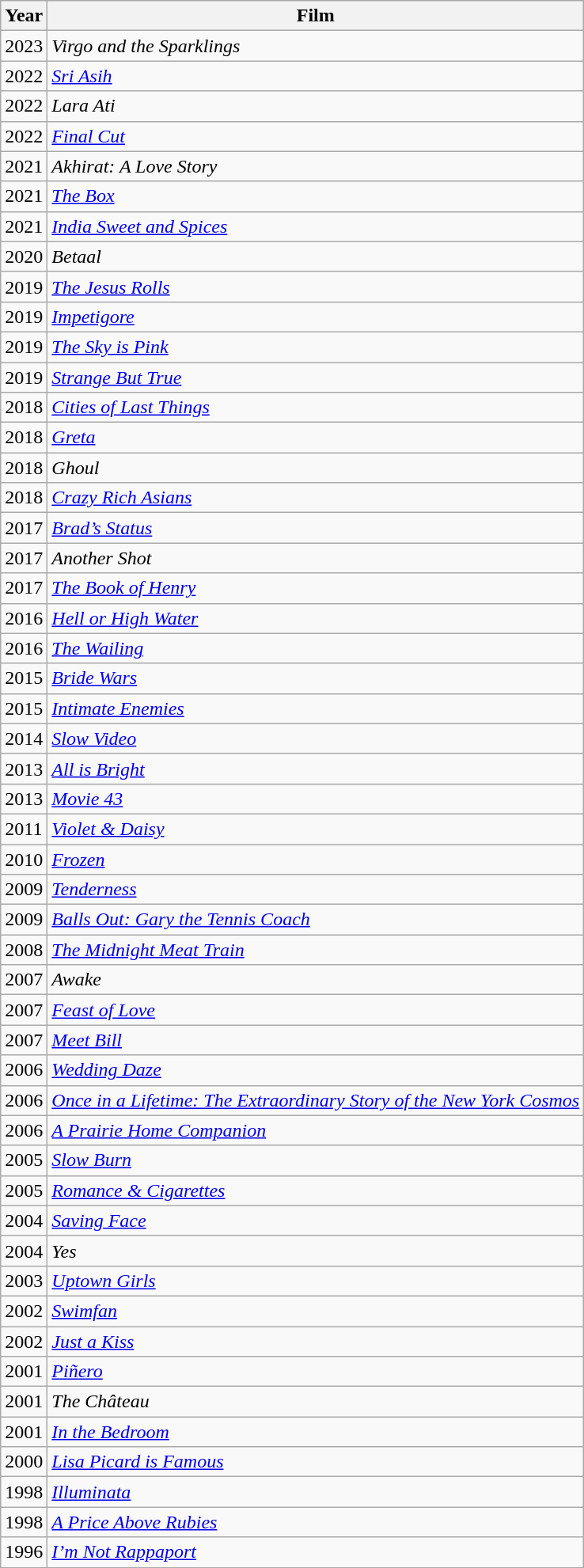<table class="wikitable">
<tr>
<th>Year</th>
<th>Film</th>
</tr>
<tr>
<td>2023</td>
<td><em>Virgo and the Sparklings</em></td>
</tr>
<tr>
<td>2022</td>
<td><em><a href='#'>Sri Asih</a></em></td>
</tr>
<tr>
<td>2022</td>
<td><em>Lara Ati</em></td>
</tr>
<tr>
<td>2022</td>
<td><em><a href='#'>Final Cut</a></em></td>
</tr>
<tr>
<td>2021</td>
<td><em>Akhirat: A Love Story</em></td>
</tr>
<tr>
<td>2021</td>
<td><em><a href='#'>The Box</a></em></td>
</tr>
<tr>
<td>2021</td>
<td><em><a href='#'>India Sweet and Spices</a></em></td>
</tr>
<tr>
<td>2020</td>
<td><em>Betaal</em></td>
</tr>
<tr>
<td>2019</td>
<td><em><a href='#'>The Jesus Rolls</a></em></td>
</tr>
<tr>
<td>2019</td>
<td><em><a href='#'>Impetigore</a></em></td>
</tr>
<tr>
<td>2019</td>
<td><em><a href='#'>The Sky is Pink</a></em></td>
</tr>
<tr>
<td>2019</td>
<td><em><a href='#'>Strange But True</a></em></td>
</tr>
<tr>
<td>2018</td>
<td><em><a href='#'>Cities of Last Things</a></em></td>
</tr>
<tr>
<td>2018</td>
<td><em><a href='#'>Greta</a></em></td>
</tr>
<tr>
<td>2018</td>
<td><em>Ghoul</em></td>
</tr>
<tr>
<td>2018</td>
<td><em><a href='#'>Crazy Rich Asians</a></em></td>
</tr>
<tr>
<td>2017</td>
<td><em><a href='#'>Brad’s Status</a></em></td>
</tr>
<tr>
<td>2017</td>
<td><em>Another Shot</em></td>
</tr>
<tr>
<td>2017</td>
<td><em><a href='#'>The Book of Henry</a></em></td>
</tr>
<tr>
<td>2016</td>
<td><em><a href='#'>Hell or High Water</a></em></td>
</tr>
<tr>
<td>2016</td>
<td><em><a href='#'>The Wailing</a></em></td>
</tr>
<tr>
<td>2015</td>
<td><em><a href='#'>Bride Wars</a></em></td>
</tr>
<tr>
<td>2015</td>
<td><em><a href='#'>Intimate Enemies</a></em></td>
</tr>
<tr>
<td>2014</td>
<td><em><a href='#'>Slow Video</a></em></td>
</tr>
<tr>
<td>2013</td>
<td><em><a href='#'>All is Bright</a></em></td>
</tr>
<tr>
<td>2013</td>
<td><em><a href='#'>Movie 43</a></em></td>
</tr>
<tr>
<td>2011</td>
<td><em><a href='#'>Violet & Daisy</a></em></td>
</tr>
<tr>
<td>2010</td>
<td><em><a href='#'>Frozen</a></em></td>
</tr>
<tr>
<td>2009</td>
<td><em><a href='#'>Tenderness</a></em></td>
</tr>
<tr>
<td>2009</td>
<td><em><a href='#'>Balls Out: Gary the Tennis Coach</a></em></td>
</tr>
<tr>
<td>2008</td>
<td><em><a href='#'>The Midnight Meat Train</a></em></td>
</tr>
<tr>
<td>2007</td>
<td><em>Awake</em></td>
</tr>
<tr>
<td>2007</td>
<td><em><a href='#'>Feast of Love</a></em></td>
</tr>
<tr>
<td>2007</td>
<td><em><a href='#'>Meet Bill</a></em></td>
</tr>
<tr>
<td>2006</td>
<td><em><a href='#'>Wedding Daze</a></em></td>
</tr>
<tr>
<td>2006</td>
<td><em><a href='#'>Once in a Lifetime: The Extraordinary Story of the New York Cosmos</a></em></td>
</tr>
<tr>
<td>2006</td>
<td><em><a href='#'>A Prairie Home Companion</a></em></td>
</tr>
<tr>
<td>2005</td>
<td><em><a href='#'>Slow Burn</a></em></td>
</tr>
<tr>
<td>2005</td>
<td><em><a href='#'>Romance & Cigarettes</a></em></td>
</tr>
<tr>
<td>2004</td>
<td><em><a href='#'>Saving Face</a></em></td>
</tr>
<tr>
<td>2004</td>
<td><em>Yes</em></td>
</tr>
<tr>
<td>2003</td>
<td><em><a href='#'>Uptown Girls</a></em></td>
</tr>
<tr>
<td>2002</td>
<td><em><a href='#'>Swimfan</a></em></td>
</tr>
<tr>
<td>2002</td>
<td><em><a href='#'>Just a Kiss</a></em></td>
</tr>
<tr>
<td>2001</td>
<td><em><a href='#'>Piñero</a></em></td>
</tr>
<tr>
<td>2001</td>
<td><em>The Château</em></td>
</tr>
<tr>
<td>2001</td>
<td><em><a href='#'>In the Bedroom</a></em></td>
</tr>
<tr>
<td>2000</td>
<td><em><a href='#'>Lisa Picard is Famous</a></em></td>
</tr>
<tr>
<td>1998</td>
<td><em><a href='#'>Illuminata</a></em></td>
</tr>
<tr>
<td>1998</td>
<td><em><a href='#'>A Price Above Rubies</a></em></td>
</tr>
<tr>
<td>1996</td>
<td><em><a href='#'>I’m Not Rappaport</a></em></td>
</tr>
</table>
